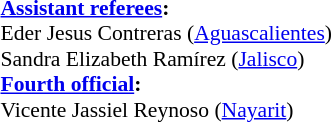<table width=100% style="font-size:90%">
<tr>
<td><br><strong><a href='#'>Assistant referees</a>:</strong>
<br>Eder Jesus Contreras (<a href='#'>Aguascalientes</a>)
<br>Sandra Elizabeth Ramírez (<a href='#'>Jalisco</a>)
<br><strong><a href='#'>Fourth official</a>:</strong>
<br>Vicente Jassiel Reynoso (<a href='#'>Nayarit</a>)</td>
</tr>
</table>
